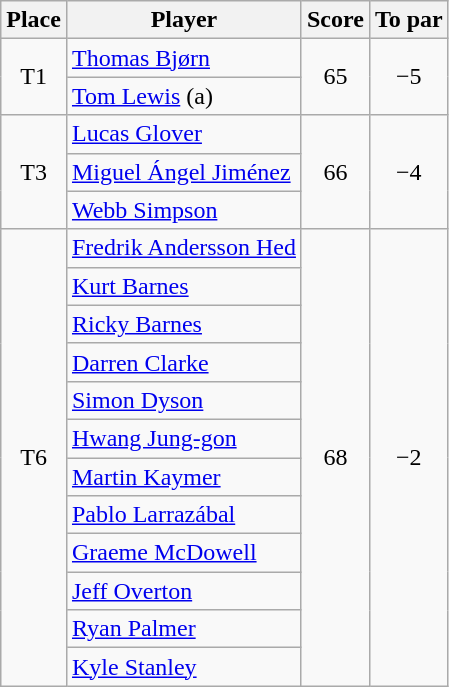<table class="wikitable">
<tr>
<th>Place</th>
<th>Player</th>
<th>Score</th>
<th>To par</th>
</tr>
<tr>
<td rowspan="2" style="text-align:center;">T1</td>
<td> <a href='#'>Thomas Bjørn</a></td>
<td rowspan="2" style="text-align:center;">65</td>
<td rowspan="2" style="text-align:center;">−5</td>
</tr>
<tr>
<td> <a href='#'>Tom Lewis</a> (a)</td>
</tr>
<tr>
<td rowspan="3" style="text-align:center;">T3</td>
<td> <a href='#'>Lucas Glover</a></td>
<td rowspan="3" style="text-align:center;">66</td>
<td rowspan="3" style="text-align:center;">−4</td>
</tr>
<tr>
<td> <a href='#'>Miguel Ángel Jiménez</a></td>
</tr>
<tr>
<td> <a href='#'>Webb Simpson</a></td>
</tr>
<tr>
<td rowspan="12" style="text-align:center;">T6</td>
<td> <a href='#'>Fredrik Andersson Hed</a></td>
<td rowspan="12" style="text-align:center;">68</td>
<td rowspan="12" style="text-align:center;">−2</td>
</tr>
<tr>
<td> <a href='#'>Kurt Barnes</a></td>
</tr>
<tr>
<td> <a href='#'>Ricky Barnes</a></td>
</tr>
<tr>
<td> <a href='#'>Darren Clarke</a></td>
</tr>
<tr>
<td> <a href='#'>Simon Dyson</a></td>
</tr>
<tr>
<td> <a href='#'>Hwang Jung-gon</a></td>
</tr>
<tr>
<td> <a href='#'>Martin Kaymer</a></td>
</tr>
<tr>
<td> <a href='#'>Pablo Larrazábal</a></td>
</tr>
<tr>
<td> <a href='#'>Graeme McDowell</a></td>
</tr>
<tr>
<td> <a href='#'>Jeff Overton</a></td>
</tr>
<tr>
<td> <a href='#'>Ryan Palmer</a></td>
</tr>
<tr>
<td> <a href='#'>Kyle Stanley</a></td>
</tr>
</table>
